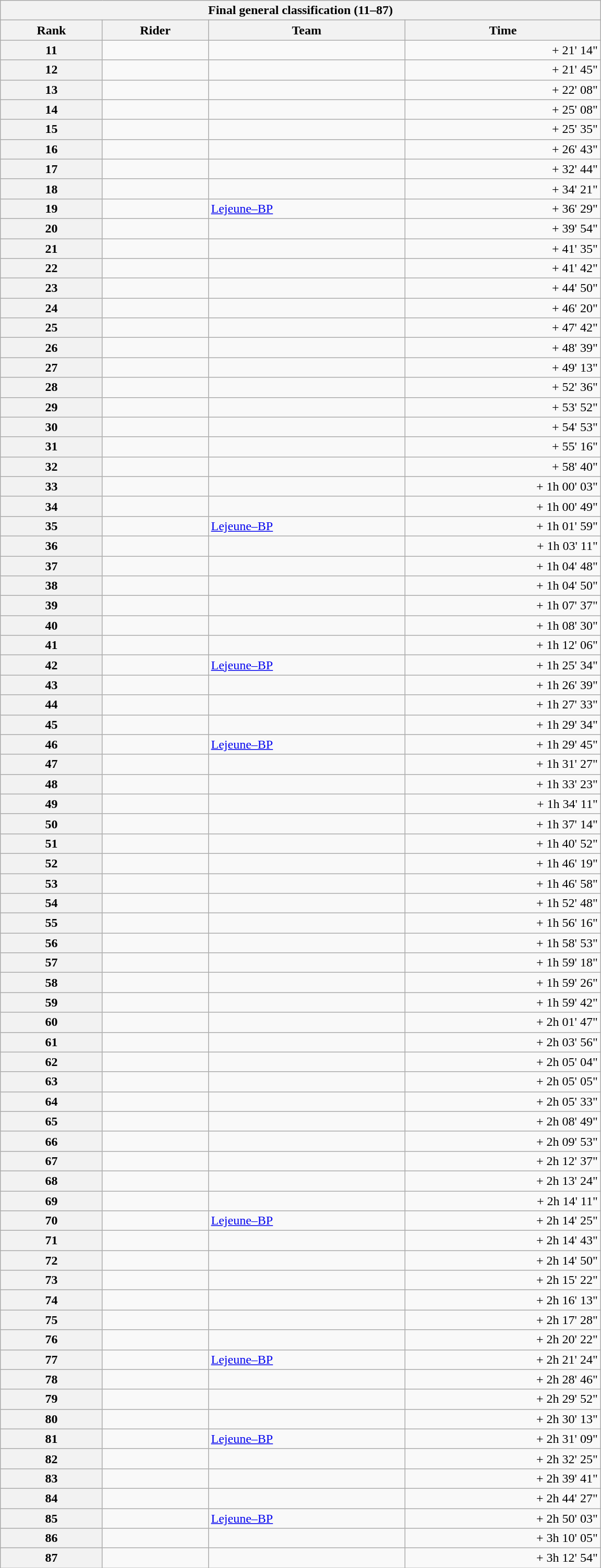<table class="collapsible collapsed wikitable" style="width:48em;margin-top:-1px;">
<tr>
<th scope="col" colspan="4">Final general classification (11–87)</th>
</tr>
<tr>
<th scope="col">Rank</th>
<th scope="col">Rider</th>
<th scope="col">Team</th>
<th scope="col">Time</th>
</tr>
<tr |->
<th scope="row">11</th>
<td></td>
<td></td>
<td style="text-align:right;">+ 21' 14"</td>
</tr>
<tr>
<th scope="row">12</th>
<td></td>
<td></td>
<td style="text-align:right;">+ 21' 45"</td>
</tr>
<tr>
<th scope="row">13</th>
<td></td>
<td></td>
<td style="text-align:right;">+ 22' 08"</td>
</tr>
<tr>
<th scope="row">14</th>
<td></td>
<td></td>
<td style="text-align:right;">+ 25' 08"</td>
</tr>
<tr>
<th scope="row">15</th>
<td></td>
<td></td>
<td style="text-align:right;">+ 25' 35"</td>
</tr>
<tr>
<th scope="row">16</th>
<td> </td>
<td></td>
<td style="text-align:right;">+ 26' 43"</td>
</tr>
<tr>
<th scope="row">17</th>
<td></td>
<td></td>
<td style="text-align:right;">+ 32' 44"</td>
</tr>
<tr>
<th scope="row">18</th>
<td></td>
<td></td>
<td style="text-align:right;">+ 34' 21"</td>
</tr>
<tr>
<th scope="row">19</th>
<td></td>
<td><a href='#'>Lejeune–BP</a></td>
<td style="text-align:right;">+ 36' 29"</td>
</tr>
<tr>
<th scope="row">20</th>
<td></td>
<td></td>
<td style="text-align:right;">+ 39' 54"</td>
</tr>
<tr>
<th scope="row">21</th>
<td></td>
<td></td>
<td style="text-align:right;">+ 41' 35"</td>
</tr>
<tr>
<th scope="row">22</th>
<td></td>
<td></td>
<td style="text-align:right;">+ 41' 42"</td>
</tr>
<tr>
<th scope="row">23</th>
<td> </td>
<td></td>
<td style="text-align:right;">+ 44' 50"</td>
</tr>
<tr>
<th scope="row">24</th>
<td></td>
<td></td>
<td style="text-align:right;">+ 46' 20"</td>
</tr>
<tr>
<th scope="row">25</th>
<td></td>
<td></td>
<td style="text-align:right;">+ 47' 42"</td>
</tr>
<tr>
<th scope="row">26</th>
<td></td>
<td></td>
<td style="text-align:right;">+ 48' 39"</td>
</tr>
<tr>
<th scope="row">27</th>
<td></td>
<td></td>
<td style="text-align:right;">+ 49' 13"</td>
</tr>
<tr>
<th scope="row">28</th>
<td></td>
<td></td>
<td style="text-align:right;">+ 52' 36"</td>
</tr>
<tr>
<th scope="row">29</th>
<td></td>
<td></td>
<td style="text-align:right;">+ 53' 52"</td>
</tr>
<tr>
<th scope="row">30</th>
<td></td>
<td></td>
<td style="text-align:right;">+ 54' 53"</td>
</tr>
<tr>
<th scope="row">31</th>
<td></td>
<td></td>
<td style="text-align:right;">+ 55' 16"</td>
</tr>
<tr>
<th scope="row">32</th>
<td></td>
<td></td>
<td style="text-align:right;">+ 58' 40"</td>
</tr>
<tr>
<th scope="row">33</th>
<td></td>
<td></td>
<td style="text-align:right;">+ 1h 00' 03"</td>
</tr>
<tr>
<th scope="row">34</th>
<td></td>
<td></td>
<td style="text-align:right;">+ 1h 00' 49"</td>
</tr>
<tr>
<th scope="row">35</th>
<td></td>
<td><a href='#'>Lejeune–BP</a></td>
<td style="text-align:right;">+ 1h 01' 59"</td>
</tr>
<tr>
<th scope="row">36</th>
<td></td>
<td></td>
<td style="text-align:right;">+ 1h 03' 11"</td>
</tr>
<tr>
<th scope="row">37</th>
<td></td>
<td></td>
<td style="text-align:right;">+ 1h 04' 48"</td>
</tr>
<tr>
<th scope="row">38</th>
<td></td>
<td></td>
<td style="text-align:right;">+ 1h 04' 50"</td>
</tr>
<tr>
<th scope="row">39</th>
<td></td>
<td></td>
<td style="text-align:right;">+ 1h 07' 37"</td>
</tr>
<tr>
<th scope="row">40</th>
<td></td>
<td></td>
<td style="text-align:right;">+ 1h 08' 30"</td>
</tr>
<tr>
<th scope="row">41</th>
<td></td>
<td></td>
<td style="text-align:right;">+ 1h 12' 06"</td>
</tr>
<tr>
<th scope="row">42</th>
<td></td>
<td><a href='#'>Lejeune–BP</a></td>
<td style="text-align:right;">+ 1h 25' 34"</td>
</tr>
<tr>
<th scope="row">43</th>
<td></td>
<td></td>
<td style="text-align:right;">+ 1h 26' 39"</td>
</tr>
<tr>
<th scope="row">44</th>
<td></td>
<td></td>
<td style="text-align:right;">+ 1h 27' 33"</td>
</tr>
<tr>
<th scope="row">45</th>
<td></td>
<td></td>
<td style="text-align:right;">+ 1h 29' 34"</td>
</tr>
<tr>
<th scope="row">46</th>
<td></td>
<td><a href='#'>Lejeune–BP</a></td>
<td style="text-align:right;">+ 1h 29' 45"</td>
</tr>
<tr>
<th scope="row">47</th>
<td></td>
<td></td>
<td style="text-align:right;">+ 1h 31' 27"</td>
</tr>
<tr>
<th scope="row">48</th>
<td></td>
<td></td>
<td style="text-align:right;">+ 1h 33' 23"</td>
</tr>
<tr>
<th scope="row">49</th>
<td></td>
<td></td>
<td style="text-align:right;">+ 1h 34' 11"</td>
</tr>
<tr>
<th scope="row">50</th>
<td></td>
<td></td>
<td style="text-align:right;">+ 1h 37' 14"</td>
</tr>
<tr>
<th scope="row">51</th>
<td></td>
<td></td>
<td style="text-align:right;">+ 1h 40' 52"</td>
</tr>
<tr>
<th scope="row">52</th>
<td></td>
<td></td>
<td style="text-align:right;">+ 1h 46' 19"</td>
</tr>
<tr>
<th scope="row">53</th>
<td></td>
<td></td>
<td style="text-align:right;">+ 1h 46' 58"</td>
</tr>
<tr>
<th scope="row">54</th>
<td></td>
<td></td>
<td style="text-align:right;">+ 1h 52' 48"</td>
</tr>
<tr>
<th scope="row">55</th>
<td></td>
<td></td>
<td style="text-align:right;">+ 1h 56' 16"</td>
</tr>
<tr>
<th scope="row">56</th>
<td></td>
<td></td>
<td style="text-align:right;">+ 1h 58' 53"</td>
</tr>
<tr>
<th scope="row">57</th>
<td></td>
<td></td>
<td style="text-align:right;">+ 1h 59' 18"</td>
</tr>
<tr>
<th scope="row">58</th>
<td></td>
<td></td>
<td style="text-align:right;">+ 1h 59' 26"</td>
</tr>
<tr>
<th scope="row">59</th>
<td></td>
<td></td>
<td style="text-align:right;">+ 1h 59' 42"</td>
</tr>
<tr>
<th scope="row">60</th>
<td></td>
<td></td>
<td style="text-align:right;">+ 2h 01' 47"</td>
</tr>
<tr>
<th scope="row">61</th>
<td></td>
<td></td>
<td style="text-align:right;">+ 2h 03' 56"</td>
</tr>
<tr>
<th scope="row">62</th>
<td></td>
<td></td>
<td style="text-align:right;">+ 2h 05' 04"</td>
</tr>
<tr>
<th scope="row">63</th>
<td></td>
<td></td>
<td style="text-align:right;">+ 2h 05' 05"</td>
</tr>
<tr>
<th scope="row">64</th>
<td></td>
<td></td>
<td style="text-align:right;">+ 2h 05' 33"</td>
</tr>
<tr>
<th scope="row">65</th>
<td></td>
<td></td>
<td style="text-align:right;">+ 2h 08' 49"</td>
</tr>
<tr>
<th scope="row">66</th>
<td></td>
<td></td>
<td style="text-align:right;">+ 2h 09' 53"</td>
</tr>
<tr>
<th scope="row">67</th>
<td></td>
<td></td>
<td style="text-align:right;">+ 2h 12' 37"</td>
</tr>
<tr>
<th scope="row">68</th>
<td></td>
<td></td>
<td style="text-align:right;">+ 2h 13' 24"</td>
</tr>
<tr>
<th scope="row">69</th>
<td></td>
<td></td>
<td style="text-align:right;">+ 2h 14' 11"</td>
</tr>
<tr>
<th scope="row">70</th>
<td></td>
<td><a href='#'>Lejeune–BP</a></td>
<td style="text-align:right;">+ 2h 14' 25"</td>
</tr>
<tr>
<th scope="row">71</th>
<td></td>
<td></td>
<td style="text-align:right;">+ 2h 14' 43"</td>
</tr>
<tr>
<th scope="row">72</th>
<td></td>
<td></td>
<td style="text-align:right;">+ 2h 14' 50"</td>
</tr>
<tr>
<th scope="row">73</th>
<td></td>
<td></td>
<td style="text-align:right;">+ 2h 15' 22"</td>
</tr>
<tr>
<th scope="row">74</th>
<td></td>
<td></td>
<td style="text-align:right;">+ 2h 16' 13"</td>
</tr>
<tr>
<th scope="row">75</th>
<td></td>
<td></td>
<td style="text-align:right;">+ 2h 17' 28"</td>
</tr>
<tr>
<th scope="row">76</th>
<td></td>
<td></td>
<td style="text-align:right;">+ 2h 20' 22"</td>
</tr>
<tr>
<th scope="row">77</th>
<td></td>
<td><a href='#'>Lejeune–BP</a></td>
<td style="text-align:right;">+ 2h 21' 24"</td>
</tr>
<tr>
<th scope="row">78</th>
<td></td>
<td></td>
<td style="text-align:right;">+ 2h 28' 46"</td>
</tr>
<tr>
<th scope="row">79</th>
<td></td>
<td></td>
<td style="text-align:right;">+ 2h 29' 52"</td>
</tr>
<tr>
<th scope="row">80</th>
<td></td>
<td></td>
<td style="text-align:right;">+ 2h 30' 13"</td>
</tr>
<tr>
<th scope="row">81</th>
<td></td>
<td><a href='#'>Lejeune–BP</a></td>
<td style="text-align:right;">+ 2h 31' 09"</td>
</tr>
<tr>
<th scope="row">82</th>
<td></td>
<td></td>
<td style="text-align:right;">+ 2h 32' 25"</td>
</tr>
<tr>
<th scope="row">83</th>
<td></td>
<td></td>
<td style="text-align:right;">+ 2h 39' 41"</td>
</tr>
<tr>
<th scope="row">84</th>
<td></td>
<td></td>
<td style="text-align:right;">+ 2h 44' 27"</td>
</tr>
<tr>
<th scope="row">85</th>
<td></td>
<td><a href='#'>Lejeune–BP</a></td>
<td style="text-align:right;">+ 2h 50' 03"</td>
</tr>
<tr>
<th scope="row">86</th>
<td></td>
<td></td>
<td style="text-align:right;">+ 3h 10' 05"</td>
</tr>
<tr>
<th scope="row">87</th>
<td></td>
<td></td>
<td style="text-align:right;">+ 3h 12' 54"</td>
</tr>
</table>
